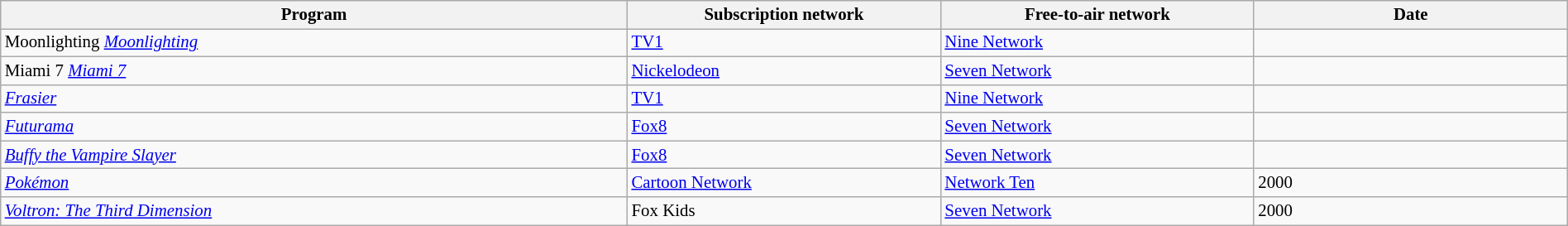<table class="wikitable sortable" width="100%" style="font-size:87%;">
<tr bgcolor="#efefef">
<th width=40%>Program</th>
<th width=20%>Subscription network</th>
<th width=20%>Free-to-air network</th>
<th width=20%>Date</th>
</tr>
<tr>
<td><span>Moonlighting</span>  <em><a href='#'>Moonlighting</a></em></td>
<td><a href='#'>TV1</a></td>
<td><a href='#'>Nine Network</a></td>
<td></td>
</tr>
<tr>
<td><span>Miami 7</span>  <em><a href='#'>Miami 7</a></em></td>
<td><a href='#'>Nickelodeon</a></td>
<td><a href='#'>Seven Network</a></td>
<td></td>
</tr>
<tr>
<td> <em><a href='#'>Frasier</a></em></td>
<td><a href='#'>TV1</a></td>
<td><a href='#'>Nine Network</a></td>
<td></td>
</tr>
<tr>
<td> <em><a href='#'>Futurama</a></em></td>
<td><a href='#'>Fox8</a></td>
<td><a href='#'>Seven Network</a></td>
<td></td>
</tr>
<tr>
<td> <em><a href='#'>Buffy the Vampire Slayer</a></em></td>
<td><a href='#'>Fox8</a></td>
<td><a href='#'>Seven Network</a></td>
<td></td>
</tr>
<tr>
<td> <em><a href='#'>Pokémon</a></em></td>
<td><a href='#'>Cartoon Network</a></td>
<td><a href='#'>Network Ten</a></td>
<td>2000</td>
</tr>
<tr>
<td> <em><a href='#'>Voltron: The Third Dimension</a></em></td>
<td>Fox Kids</td>
<td><a href='#'>Seven Network</a></td>
<td>2000</td>
</tr>
</table>
